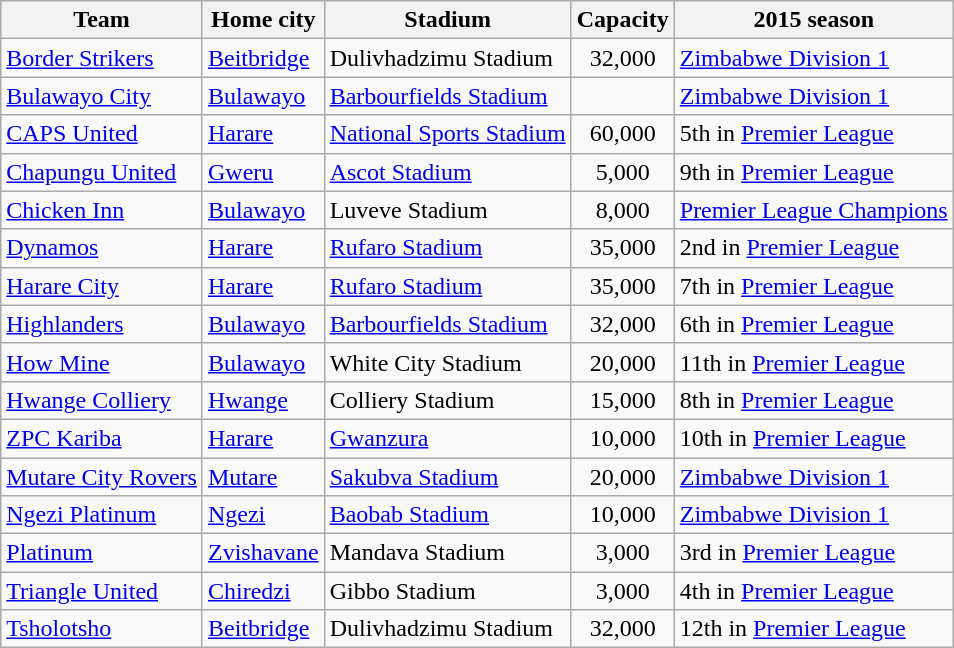<table class="wikitable sortable">
<tr>
<th>Team</th>
<th>Home city</th>
<th>Stadium</th>
<th>Capacity</th>
<th>2015 season</th>
</tr>
<tr>
<td><a href='#'>Border Strikers</a></td>
<td><a href='#'>Beitbridge</a></td>
<td>Dulivhadzimu Stadium</td>
<td align="center">32,000</td>
<td><a href='#'>Zimbabwe Division 1</a></td>
</tr>
<tr>
<td><a href='#'>Bulawayo City</a></td>
<td><a href='#'>Bulawayo</a></td>
<td><a href='#'>Barbourfields Stadium</a></td>
<td align="center"></td>
<td><a href='#'>Zimbabwe Division 1</a></td>
</tr>
<tr>
<td><a href='#'>CAPS United</a></td>
<td><a href='#'>Harare</a></td>
<td><a href='#'>National Sports Stadium</a></td>
<td align="center">60,000</td>
<td>5th in <a href='#'>Premier League</a></td>
</tr>
<tr>
<td><a href='#'>Chapungu United</a></td>
<td><a href='#'>Gweru</a></td>
<td><a href='#'>Ascot Stadium</a></td>
<td align="center">5,000</td>
<td>9th in <a href='#'>Premier League</a></td>
</tr>
<tr>
<td><a href='#'>Chicken Inn</a></td>
<td><a href='#'>Bulawayo</a></td>
<td>Luveve Stadium</td>
<td align="center">8,000</td>
<td><a href='#'>Premier League Champions</a></td>
</tr>
<tr>
<td><a href='#'>Dynamos</a></td>
<td><a href='#'>Harare</a></td>
<td><a href='#'>Rufaro Stadium</a></td>
<td align="center">35,000</td>
<td>2nd in <a href='#'>Premier League</a></td>
</tr>
<tr>
<td><a href='#'>Harare City</a></td>
<td><a href='#'>Harare</a></td>
<td><a href='#'>Rufaro Stadium</a></td>
<td align="center">35,000</td>
<td>7th in <a href='#'>Premier League</a></td>
</tr>
<tr>
<td><a href='#'>Highlanders</a></td>
<td><a href='#'>Bulawayo</a></td>
<td><a href='#'>Barbourfields Stadium</a></td>
<td align="center">32,000</td>
<td>6th in <a href='#'>Premier League</a></td>
</tr>
<tr>
<td><a href='#'>How Mine</a></td>
<td><a href='#'>Bulawayo</a></td>
<td>White City Stadium</td>
<td align="center">20,000</td>
<td>11th in <a href='#'>Premier League</a></td>
</tr>
<tr>
<td><a href='#'>Hwange Colliery</a></td>
<td><a href='#'>Hwange</a></td>
<td>Colliery Stadium</td>
<td align="center">15,000</td>
<td>8th in <a href='#'>Premier League</a></td>
</tr>
<tr>
<td><a href='#'>ZPC Kariba</a></td>
<td><a href='#'>Harare</a></td>
<td><a href='#'>Gwanzura</a></td>
<td align="center">10,000</td>
<td>10th in <a href='#'>Premier League</a></td>
</tr>
<tr>
<td><a href='#'>Mutare City Rovers</a></td>
<td><a href='#'>Mutare</a></td>
<td><a href='#'>Sakubva Stadium</a></td>
<td align="center">20,000</td>
<td><a href='#'>Zimbabwe Division 1</a></td>
</tr>
<tr>
<td><a href='#'>Ngezi Platinum</a></td>
<td><a href='#'>Ngezi</a></td>
<td><a href='#'>Baobab Stadium</a></td>
<td align="center">10,000</td>
<td><a href='#'>Zimbabwe Division 1</a></td>
</tr>
<tr>
<td><a href='#'>Platinum</a></td>
<td><a href='#'>Zvishavane</a></td>
<td>Mandava Stadium</td>
<td align="center">3,000</td>
<td>3rd in <a href='#'>Premier League</a></td>
</tr>
<tr>
<td><a href='#'>Triangle United</a></td>
<td><a href='#'>Chiredzi</a></td>
<td>Gibbo Stadium</td>
<td align="center">3,000</td>
<td>4th in <a href='#'>Premier League</a></td>
</tr>
<tr>
<td><a href='#'>Tsholotsho</a></td>
<td><a href='#'>Beitbridge</a></td>
<td>Dulivhadzimu Stadium</td>
<td align="center">32,000</td>
<td>12th in <a href='#'>Premier League</a></td>
</tr>
</table>
